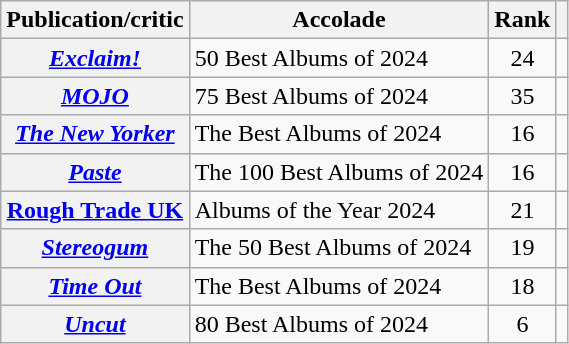<table class="wikitable sortable plainrowheaders">
<tr>
<th scope="col">Publication/critic</th>
<th scope="col">Accolade</th>
<th scope="col">Rank</th>
<th scope="col" class="unsortable"></th>
</tr>
<tr>
<th scope="row"><em><a href='#'>Exclaim!</a></em></th>
<td>50 Best Albums of 2024</td>
<td style="text-align: center;">24</td>
<td style="text-align: center;"></td>
</tr>
<tr>
<th scope="row"><em><a href='#'>MOJO</a></em></th>
<td>75 Best Albums of 2024</td>
<td style="text-align: center;">35</td>
<td style="text-align: center;"></td>
</tr>
<tr>
<th scope="row"><em><a href='#'>The New Yorker</a></em></th>
<td>The Best Albums of 2024</td>
<td style="text-align: center;">16</td>
<td style="text-align: center;"></td>
</tr>
<tr>
<th scope="row"><em><a href='#'>Paste</a></em></th>
<td>The 100 Best Albums of 2024</td>
<td style="text-align: center;">16</td>
<td style="text-align: center;"></td>
</tr>
<tr>
<th scope="row"><a href='#'>Rough Trade UK</a></th>
<td>Albums of the Year 2024</td>
<td style="text-align: center;">21</td>
<td style="text-align: center;"></td>
</tr>
<tr>
<th scope="row"><em><a href='#'>Stereogum</a></em></th>
<td>The 50 Best Albums of 2024</td>
<td style="text-align: center;">19</td>
<td style="text-align: center;"></td>
</tr>
<tr>
<th scope="row"><em><a href='#'>Time Out</a></em></th>
<td>The Best Albums of 2024</td>
<td style="text-align: center;">18</td>
<td style="text-align: center;"></td>
</tr>
<tr>
<th scope="row"><em><a href='#'>Uncut</a></em></th>
<td>80 Best Albums of 2024</td>
<td style="text-align: center;">6</td>
<td style="text-align: center;"></td>
</tr>
</table>
